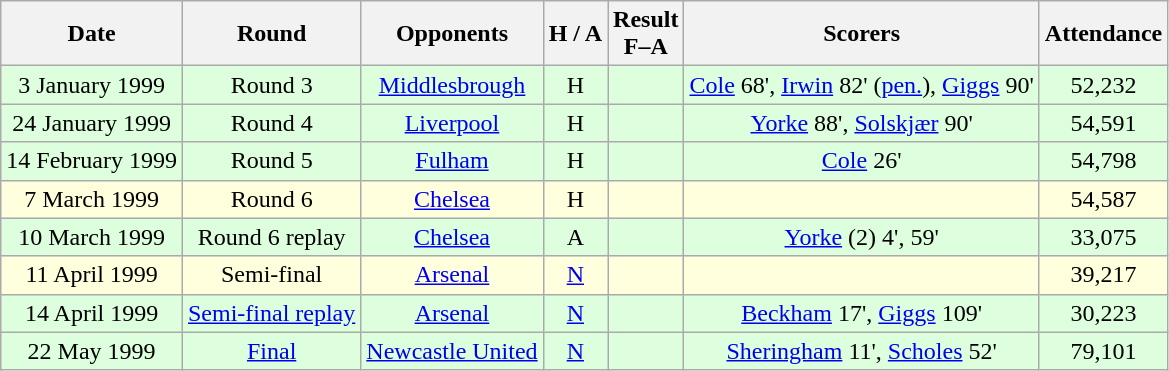<table class="wikitable" style="text-align:center">
<tr>
<th>Date</th>
<th>Round</th>
<th>Opponents</th>
<th>H / A</th>
<th>Result<br>F–A</th>
<th>Scorers</th>
<th>Attendance</th>
</tr>
<tr style="background:#dfd;">
<td>3 January 1999</td>
<td>Round 3</td>
<td><a href='#'>Middlesbrough</a></td>
<td>H</td>
<td></td>
<td><a href='#'>Cole</a> 68', <a href='#'>Irwin</a> 82' (<a href='#'>pen.</a>), <a href='#'>Giggs</a> 90'</td>
<td>52,232</td>
</tr>
<tr style="background:#dfd;">
<td>24 January 1999</td>
<td>Round 4</td>
<td><a href='#'>Liverpool</a></td>
<td>H</td>
<td></td>
<td><a href='#'>Yorke</a> 88', <a href='#'>Solskjær</a> 90'</td>
<td>54,591</td>
</tr>
<tr style="background:#dfd;">
<td>14 February 1999</td>
<td>Round 5</td>
<td><a href='#'>Fulham</a></td>
<td>H</td>
<td></td>
<td><a href='#'>Cole</a> 26'</td>
<td>54,798</td>
</tr>
<tr style="background:#ffd;">
<td>7 March 1999</td>
<td>Round 6</td>
<td><a href='#'>Chelsea</a></td>
<td>H</td>
<td></td>
<td></td>
<td>54,587</td>
</tr>
<tr style="background:#dfd;">
<td>10 March 1999</td>
<td>Round 6 replay</td>
<td><a href='#'>Chelsea</a></td>
<td>A</td>
<td></td>
<td><a href='#'>Yorke</a> (2) 4', 59'</td>
<td>33,075</td>
</tr>
<tr style="background:#ffd;">
<td>11 April 1999</td>
<td>Semi-final</td>
<td><a href='#'>Arsenal</a></td>
<td><a href='#'>N</a></td>
<td> </td>
<td></td>
<td>39,217</td>
</tr>
<tr style="background:#dfd;">
<td>14 April 1999</td>
<td><a href='#'>Semi-final replay</a></td>
<td><a href='#'>Arsenal</a></td>
<td><a href='#'>N</a></td>
<td> </td>
<td><a href='#'>Beckham</a> 17', <a href='#'>Giggs</a> 109'</td>
<td>30,223</td>
</tr>
<tr style="background:#dfd;">
<td>22 May 1999</td>
<td><a href='#'>Final</a></td>
<td><a href='#'>Newcastle United</a></td>
<td><a href='#'>N</a></td>
<td></td>
<td><a href='#'>Sheringham</a> 11', <a href='#'>Scholes</a> 52'</td>
<td>79,101</td>
</tr>
</table>
